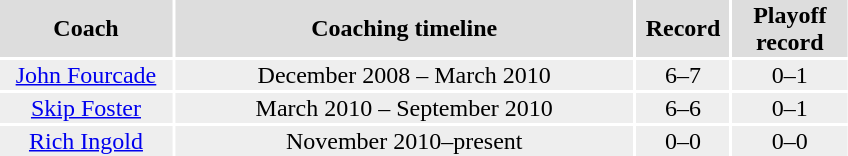<table width=45%>
<tr>
<th colspan=8></th>
</tr>
<tr bgcolor="#dddddd">
<th width=15%><strong>Coach</strong></th>
<th width=40%><strong>Coaching timeline</strong></th>
<th width=5%><strong>Record</strong></th>
<th width=10%><strong>Playoff record</strong></th>
</tr>
<tr bgcolor="#eeeeee">
<td align=center><a href='#'>John Fourcade</a></td>
<td align=center>December 2008 – March 2010</td>
<td align=center>6–7</td>
<td align=center>0–1</td>
</tr>
<tr bgcolor="#eeeeee">
<td align=center><a href='#'>Skip Foster</a></td>
<td align=center>March 2010 – September 2010</td>
<td align=center>6–6</td>
<td align=center>0–1</td>
</tr>
<tr bgcolor="#eeeeee">
<td align=center><a href='#'>Rich Ingold</a></td>
<td align=center>November 2010–present</td>
<td align=center>0–0</td>
<td align=center>0–0</td>
</tr>
</table>
